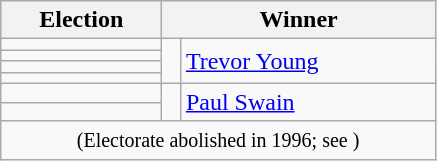<table class=wikitable>
<tr>
<th width=100>Election</th>
<th width=175 colspan=2>Winner</th>
</tr>
<tr>
<td></td>
<td width=5 rowspan=4 bgcolor=></td>
<td rowspan=4><a href='#'>Trevor Young</a></td>
</tr>
<tr>
<td></td>
</tr>
<tr>
<td></td>
</tr>
<tr>
<td></td>
</tr>
<tr>
<td></td>
<td rowspan=2 bgcolor=></td>
<td rowspan=2><a href='#'>Paul Swain</a></td>
</tr>
<tr>
<td></td>
</tr>
<tr>
<td colspan=3 align=center><small>(Electorate abolished in 1996; see )</small></td>
</tr>
</table>
